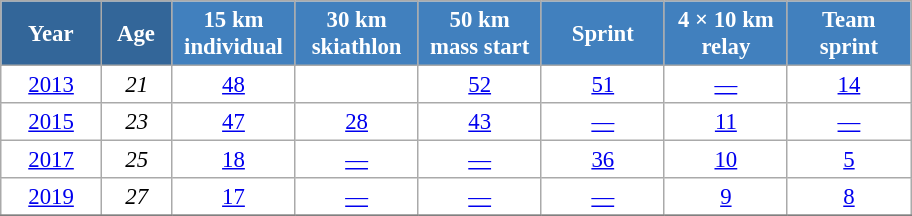<table class="wikitable" style="font-size:95%; text-align:center; border:grey solid 1px; border-collapse:collapse; background:#ffffff;">
<tr>
<th style="background-color:#369; color:white; width:60px;"> Year </th>
<th style="background-color:#369; color:white; width:40px;"> Age </th>
<th style="background-color:#4180be; color:white; width:75px;"> 15 km <br> individual </th>
<th style="background-color:#4180be; color:white; width:75px;"> 30 km <br> skiathlon </th>
<th style="background-color:#4180be; color:white; width:75px;"> 50 km <br> mass start </th>
<th style="background-color:#4180be; color:white; width:75px;"> Sprint </th>
<th style="background-color:#4180be; color:white; width:75px;"> 4 × 10 km <br> relay </th>
<th style="background-color:#4180be; color:white; width:75px;"> Team <br> sprint </th>
</tr>
<tr>
<td><a href='#'>2013</a></td>
<td><em>21</em></td>
<td><a href='#'>48</a></td>
<td><a href='#'></a></td>
<td><a href='#'>52</a></td>
<td><a href='#'>51</a></td>
<td><a href='#'>—</a></td>
<td><a href='#'>14</a></td>
</tr>
<tr>
<td><a href='#'>2015</a></td>
<td><em>23</em></td>
<td><a href='#'>47</a></td>
<td><a href='#'>28</a></td>
<td><a href='#'>43</a></td>
<td><a href='#'>—</a></td>
<td><a href='#'>11</a></td>
<td><a href='#'>—</a></td>
</tr>
<tr>
<td><a href='#'>2017</a></td>
<td><em>25</em></td>
<td><a href='#'>18</a></td>
<td><a href='#'>—</a></td>
<td><a href='#'>—</a></td>
<td><a href='#'>36</a></td>
<td><a href='#'>10</a></td>
<td><a href='#'>5</a></td>
</tr>
<tr>
<td><a href='#'>2019</a></td>
<td><em>27</em></td>
<td><a href='#'>17</a></td>
<td><a href='#'>—</a></td>
<td><a href='#'>—</a></td>
<td><a href='#'>—</a></td>
<td><a href='#'>9</a></td>
<td><a href='#'>8</a></td>
</tr>
<tr>
</tr>
</table>
